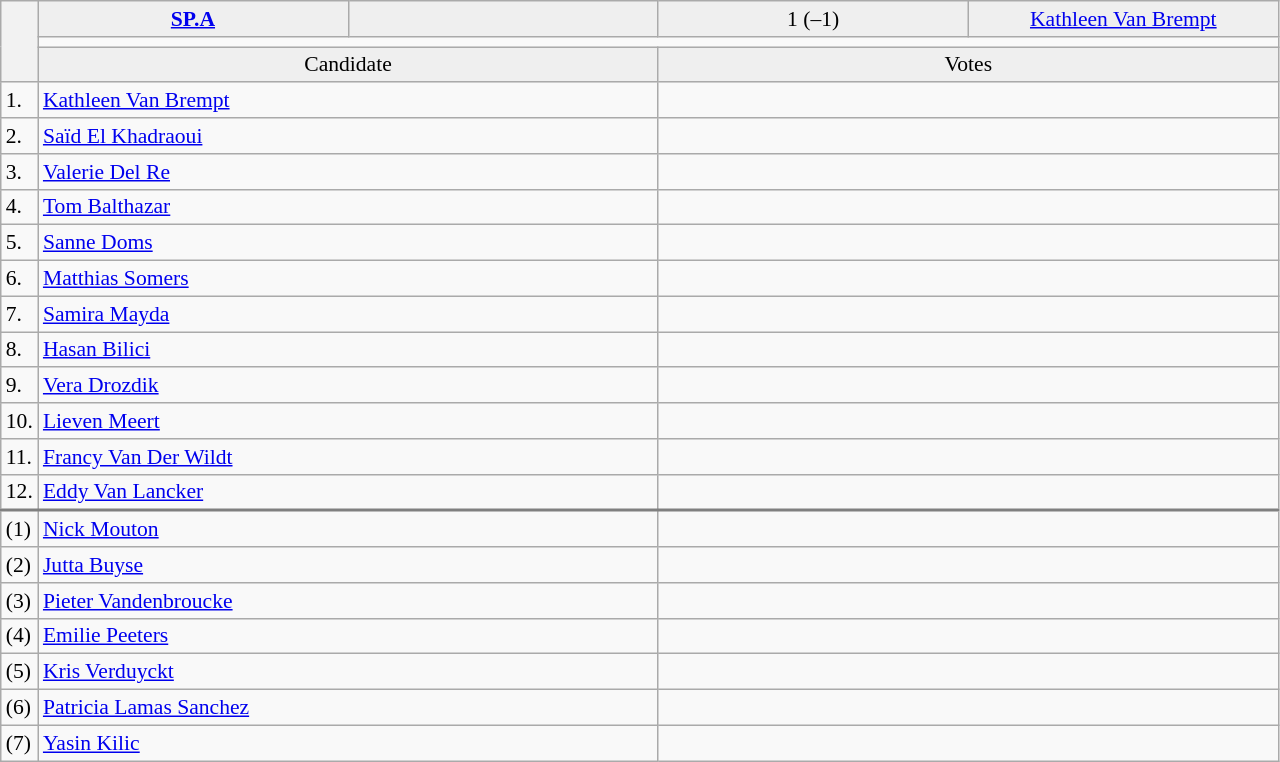<table class="wikitable collapsible collapsed" style=text-align:left;font-size:90%>
<tr>
<th rowspan=3></th>
<td bgcolor=efefef width=200 align=center><strong> <a href='#'>SP.A</a> </strong></td>
<td bgcolor=efefef width=200 align=center></td>
<td bgcolor=efefef width=200 align=center>1 (–1)</td>
<td bgcolor=efefef width=200 align=center><a href='#'>Kathleen Van Brempt</a></td>
</tr>
<tr>
<td colspan=4 bgcolor=></td>
</tr>
<tr>
<td bgcolor=efefef align=center colspan=2>Candidate</td>
<td bgcolor=efefef align=center colspan=2>Votes</td>
</tr>
<tr>
<td>1.</td>
<td colspan=2><a href='#'>Kathleen Van Brempt</a></td>
<td colspan=2></td>
</tr>
<tr>
<td>2.</td>
<td colspan=2><a href='#'>Saïd El Khadraoui</a></td>
<td colspan=2></td>
</tr>
<tr>
<td>3.</td>
<td colspan=2><a href='#'>Valerie Del Re</a></td>
<td colspan=2></td>
</tr>
<tr>
<td>4.</td>
<td colspan=2><a href='#'>Tom Balthazar</a></td>
<td colspan=2></td>
</tr>
<tr>
<td>5.</td>
<td colspan=2><a href='#'>Sanne Doms</a></td>
<td colspan=2></td>
</tr>
<tr>
<td>6.</td>
<td colspan=2><a href='#'>Matthias Somers</a></td>
<td colspan=2></td>
</tr>
<tr>
<td>7.</td>
<td colspan=2><a href='#'>Samira Mayda</a></td>
<td colspan=2></td>
</tr>
<tr>
<td>8.</td>
<td colspan=2><a href='#'>Hasan Bilici</a></td>
<td colspan=2></td>
</tr>
<tr>
<td>9.</td>
<td colspan=2><a href='#'>Vera Drozdik</a></td>
<td colspan=2></td>
</tr>
<tr>
<td>10.</td>
<td colspan=2><a href='#'>Lieven Meert</a></td>
<td colspan=2></td>
</tr>
<tr>
<td>11.</td>
<td colspan=2><a href='#'>Francy Van Der Wildt</a></td>
<td colspan=2></td>
</tr>
<tr>
<td>12.</td>
<td colspan=2><a href='#'>Eddy Van Lancker</a></td>
<td colspan=2></td>
</tr>
<tr style="border-top:2px solid gray;">
<td>(1)</td>
<td colspan=2><a href='#'>Nick Mouton</a></td>
<td colspan=2></td>
</tr>
<tr>
<td>(2)</td>
<td colspan=2><a href='#'>Jutta Buyse</a></td>
<td colspan=2></td>
</tr>
<tr>
<td>(3)</td>
<td colspan=2><a href='#'>Pieter Vandenbroucke</a></td>
<td colspan=2></td>
</tr>
<tr>
<td>(4)</td>
<td colspan=2><a href='#'>Emilie Peeters</a></td>
<td colspan=2></td>
</tr>
<tr>
<td>(5)</td>
<td colspan=2><a href='#'>Kris Verduyckt</a></td>
<td colspan=2></td>
</tr>
<tr>
<td>(6)</td>
<td colspan=2><a href='#'>Patricia Lamas Sanchez</a></td>
<td colspan=2></td>
</tr>
<tr>
<td>(7)</td>
<td colspan=2><a href='#'>Yasin Kilic</a></td>
<td colspan=2></td>
</tr>
</table>
